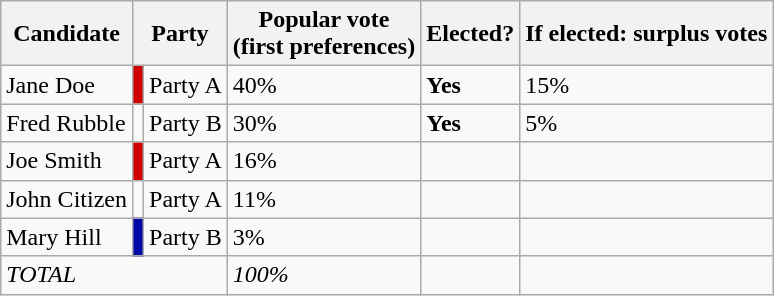<table class="wikitable">
<tr>
<th>Candidate</th>
<th colspan="2">Party</th>
<th>Popular vote<br>(first preferences)</th>
<th>Elected?</th>
<th>If elected: surplus votes</th>
</tr>
<tr>
<td>Jane Doe</td>
<td style="background:#D10000"></td>
<td>Party A</td>
<td>40%</td>
<td><strong>Yes</strong></td>
<td>15%</td>
</tr>
<tr>
<td>Fred Rubble</td>
<td></td>
<td>Party B</td>
<td>30%</td>
<td><strong>Yes</strong></td>
<td>5%</td>
</tr>
<tr>
<td>Joe Smith</td>
<td style="background:#D10000"></td>
<td>Party A</td>
<td>16%</td>
<td></td>
<td></td>
</tr>
<tr>
<td>John Citizen</td>
<td></td>
<td>Party A</td>
<td>11%</td>
<td></td>
<td></td>
</tr>
<tr>
<td>Mary Hill</td>
<td style="background:#0008A5"></td>
<td>Party B</td>
<td>3%</td>
<td></td>
<td></td>
</tr>
<tr>
<td colspan="3"><em>TOTAL</em></td>
<td><em>100%</em></td>
<td></td>
<td></td>
</tr>
</table>
